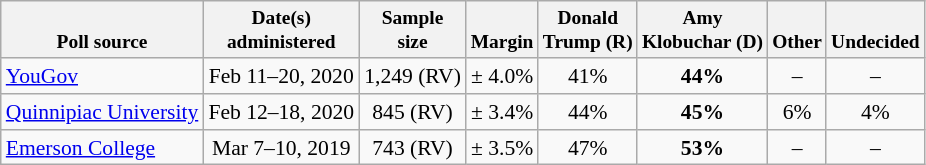<table class="wikitable" style="font-size:90%;text-align:center;">
<tr valign=bottom style="font-size:90%;">
<th>Poll source</th>
<th>Date(s)<br>administered</th>
<th>Sample<br>size</th>
<th>Margin<br></th>
<th>Donald<br>Trump (R)</th>
<th>Amy<br>Klobuchar (D)</th>
<th>Other</th>
<th>Undecided</th>
</tr>
<tr>
<td style="text-align:left;"><a href='#'>YouGov</a></td>
<td>Feb 11–20, 2020</td>
<td>1,249 (RV)</td>
<td>± 4.0%</td>
<td>41%</td>
<td><strong>44%</strong></td>
<td>–</td>
<td>–</td>
</tr>
<tr>
<td style="text-align:left;"><a href='#'>Quinnipiac University</a></td>
<td>Feb 12–18, 2020</td>
<td>845 (RV)</td>
<td>± 3.4%</td>
<td>44%</td>
<td><strong>45%</strong></td>
<td>6%</td>
<td>4%</td>
</tr>
<tr>
<td style="text-align:left;"><a href='#'>Emerson College</a></td>
<td>Mar 7–10, 2019</td>
<td>743 (RV)</td>
<td>± 3.5%</td>
<td>47%</td>
<td><strong>53%</strong></td>
<td>–</td>
<td>–</td>
</tr>
</table>
